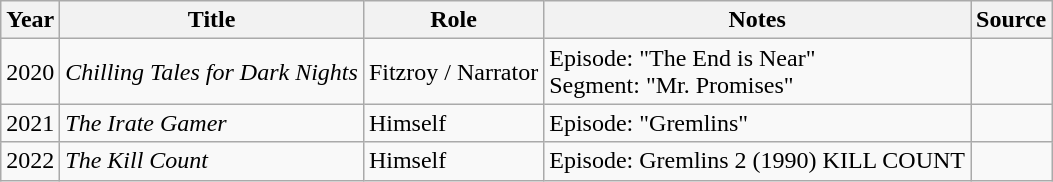<table class="wikitable sortable plainrowheaders">
<tr>
<th>Year</th>
<th>Title</th>
<th>Role</th>
<th class="unsortable">Notes</th>
<th class="unsortable">Source</th>
</tr>
<tr>
<td>2020</td>
<td><em>Chilling Tales for Dark Nights</em></td>
<td>Fitzroy / Narrator</td>
<td>Episode: "The End is Near"<br>Segment: "Mr. Promises"</td>
<td></td>
</tr>
<tr>
<td>2021</td>
<td><em>The Irate Gamer</em></td>
<td>Himself</td>
<td>Episode: "Gremlins"</td>
<td></td>
</tr>
<tr>
<td>2022</td>
<td><em>The Kill Count</em></td>
<td>Himself</td>
<td>Episode: Gremlins 2 (1990) KILL COUNT</td>
<td></td>
</tr>
</table>
